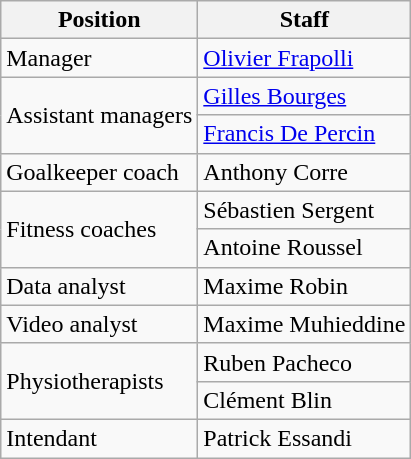<table class="wikitable">
<tr>
<th>Position</th>
<th>Staff</th>
</tr>
<tr>
<td>Manager</td>
<td> <a href='#'>Olivier Frapolli</a></td>
</tr>
<tr>
<td rowspan="2">Assistant managers</td>
<td> <a href='#'>Gilles Bourges</a></td>
</tr>
<tr>
<td> <a href='#'>Francis De Percin</a></td>
</tr>
<tr>
<td>Goalkeeper coach</td>
<td> Anthony Corre</td>
</tr>
<tr>
<td rowspan="2">Fitness coaches</td>
<td> Sébastien Sergent</td>
</tr>
<tr>
<td> Antoine Roussel</td>
</tr>
<tr>
<td>Data analyst</td>
<td> Maxime Robin</td>
</tr>
<tr>
<td>Video analyst</td>
<td> Maxime Muhieddine</td>
</tr>
<tr>
<td rowspan="2">Physiotherapists</td>
<td> Ruben Pacheco</td>
</tr>
<tr>
<td> Clément Blin</td>
</tr>
<tr>
<td>Intendant</td>
<td> Patrick Essandi</td>
</tr>
</table>
